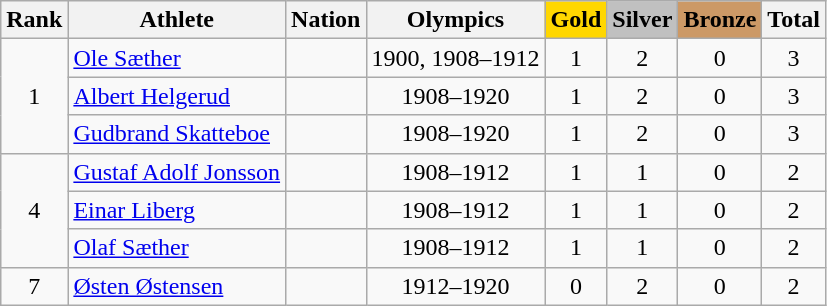<table class="wikitable sortable" style="text-align:center">
<tr>
<th>Rank</th>
<th>Athlete</th>
<th>Nation</th>
<th>Olympics</th>
<th style="background-color:gold">Gold</th>
<th style="background-color:silver">Silver</th>
<th style="background-color:#cc9966">Bronze</th>
<th>Total</th>
</tr>
<tr>
<td rowspan=3>1</td>
<td align=left data-sort-value="Sæther, Ole"><a href='#'>Ole Sæther</a></td>
<td align=left></td>
<td>1900, 1908–1912</td>
<td>1</td>
<td>2</td>
<td>0</td>
<td>3</td>
</tr>
<tr>
<td align=left data-sort-value="Helgerud, Albert"><a href='#'>Albert Helgerud</a></td>
<td align=left></td>
<td>1908–1920</td>
<td>1</td>
<td>2</td>
<td>0</td>
<td>3</td>
</tr>
<tr>
<td align=left data-sort-value="Skatteboe, Gudbrand"><a href='#'>Gudbrand Skatteboe</a></td>
<td align=left></td>
<td>1908–1920</td>
<td>1</td>
<td>2</td>
<td>0</td>
<td>3</td>
</tr>
<tr>
<td rowspan=3>4</td>
<td align=left data-sort-value="Jonsson, Gustaf Adolf"><a href='#'>Gustaf Adolf Jonsson</a></td>
<td align=left></td>
<td>1908–1912</td>
<td>1</td>
<td>1</td>
<td>0</td>
<td>2</td>
</tr>
<tr>
<td align=left data-sort-value="Liberg, Einar"><a href='#'>Einar Liberg</a></td>
<td align=left></td>
<td>1908–1912</td>
<td>1</td>
<td>1</td>
<td>0</td>
<td>2</td>
</tr>
<tr>
<td align=left data-sort-value="Sæther, Olaf"><a href='#'>Olaf Sæther</a></td>
<td align=left></td>
<td>1908–1912</td>
<td>1</td>
<td>1</td>
<td>0</td>
<td>2</td>
</tr>
<tr>
<td>7</td>
<td align=left data-sort-value="Østensen, Østen"><a href='#'>Østen Østensen</a></td>
<td align=left></td>
<td>1912–1920</td>
<td>0</td>
<td>2</td>
<td>0</td>
<td>2</td>
</tr>
</table>
